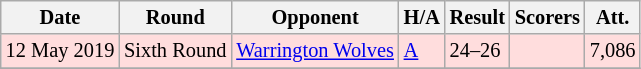<table class="wikitable" style="font-size:85%;">
<tr>
<th>Date</th>
<th>Round</th>
<th>Opponent</th>
<th>H/A</th>
<th>Result</th>
<th>Scorers</th>
<th>Att.</th>
</tr>
<tr style="background:#ffdddd">
<td>12 May 2019</td>
<td>Sixth Round</td>
<td> <a href='#'>Warrington Wolves</a></td>
<td><a href='#'>A</a></td>
<td>24–26</td>
<td></td>
<td>7,086</td>
</tr>
<tr>
</tr>
</table>
